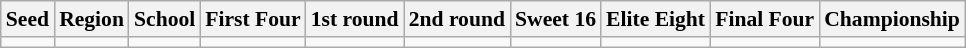<table class="sortable wikitable" style="white-space:nowrap; font-size:90%;">
<tr>
<th>Seed</th>
<th>Region</th>
<th>School</th>
<th>First Four</th>
<th>1st round</th>
<th>2nd round</th>
<th>Sweet 16</th>
<th>Elite Eight</th>
<th>Final Four</th>
<th>Championship</th>
</tr>
<tr>
<td></td>
<td></td>
<td></td>
<td></td>
<td></td>
<td></td>
<td></td>
<td></td>
<td></td>
<td></td>
</tr>
</table>
